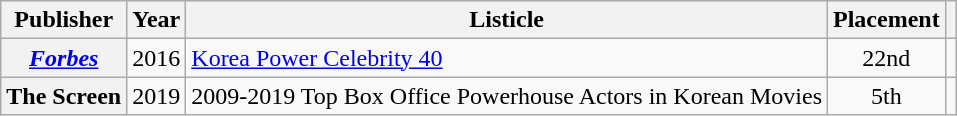<table class="wikitable plainrowheaders sortable" style="margin-right: 0;">
<tr>
<th scope="col">Publisher</th>
<th scope="col">Year</th>
<th scope="col">Listicle</th>
<th scope="col">Placement</th>
<th scope="col" class="unsortable"></th>
</tr>
<tr>
<th scope="row"><em><a href='#'>Forbes</a></em></th>
<td>2016</td>
<td><a href='#'>Korea Power Celebrity 40</a></td>
<td style="text-align:center">22nd</td>
<td></td>
</tr>
<tr>
<th scope="row">The Screen</th>
<td>2019</td>
<td>2009-2019 Top Box Office Powerhouse Actors in Korean Movies</td>
<td style="text-align:center">5th</td>
<td></td>
</tr>
</table>
